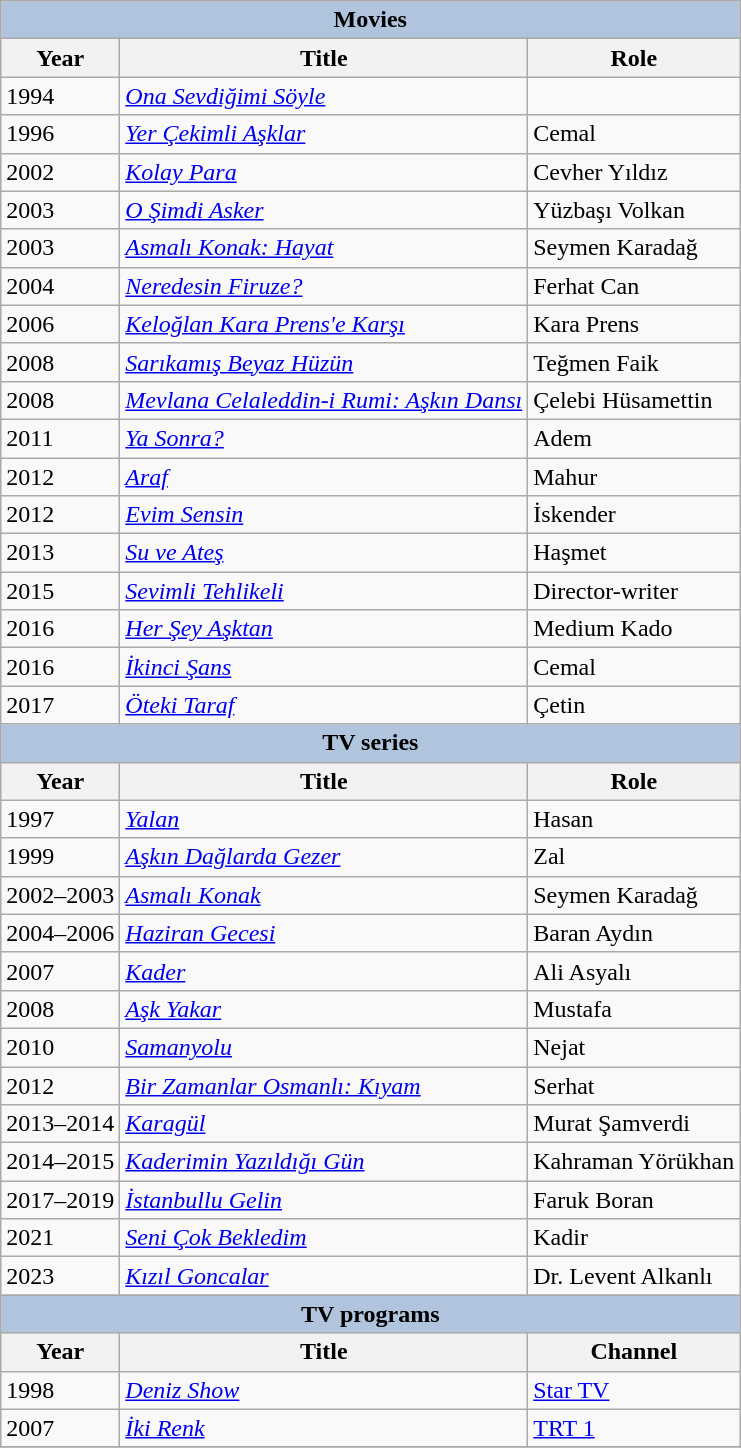<table class="wikitable">
<tr>
<th colspan=4 style="background:#B0C4DE;">Movies</th>
</tr>
<tr>
<th>Year</th>
<th>Title</th>
<th>Role</th>
</tr>
<tr>
<td>1994</td>
<td><em><a href='#'>Ona Sevdiğimi Söyle</a></em></td>
<td></td>
</tr>
<tr>
<td>1996</td>
<td><em><a href='#'>Yer Çekimli Aşklar</a></em></td>
<td>Cemal</td>
</tr>
<tr>
<td>2002</td>
<td><em><a href='#'>Kolay Para</a></em></td>
<td>Cevher Yıldız</td>
</tr>
<tr>
<td>2003</td>
<td><em><a href='#'>O Şimdi Asker</a></em></td>
<td>Yüzbaşı Volkan</td>
</tr>
<tr>
<td>2003</td>
<td><em><a href='#'>Asmalı Konak: Hayat</a></em></td>
<td>Seymen Karadağ</td>
</tr>
<tr>
<td>2004</td>
<td><em><a href='#'>Neredesin Firuze?</a></em></td>
<td>Ferhat Can</td>
</tr>
<tr>
<td>2006</td>
<td><em><a href='#'>Keloğlan Kara Prens'e Karşı</a></em></td>
<td>Kara Prens</td>
</tr>
<tr>
<td>2008</td>
<td><em><a href='#'>Sarıkamış Beyaz Hüzün</a></em></td>
<td>Teğmen Faik</td>
</tr>
<tr>
<td>2008</td>
<td><em><a href='#'>Mevlana Celaleddin-i Rumi: Aşkın Dansı</a></em></td>
<td>Çelebi Hüsamettin</td>
</tr>
<tr>
<td>2011</td>
<td><em><a href='#'>Ya Sonra?</a></em></td>
<td>Adem</td>
</tr>
<tr>
<td>2012</td>
<td><em><a href='#'>Araf</a></em></td>
<td>Mahur</td>
</tr>
<tr>
<td>2012</td>
<td><em><a href='#'>Evim Sensin</a></em></td>
<td>İskender</td>
</tr>
<tr>
<td>2013</td>
<td><em><a href='#'>Su ve Ateş</a></em></td>
<td>Haşmet</td>
</tr>
<tr>
<td>2015</td>
<td><em><a href='#'>Sevimli Tehlikeli</a></em></td>
<td>Director-writer</td>
</tr>
<tr>
<td>2016</td>
<td><em><a href='#'>Her Şey Aşktan</a></em></td>
<td>Medium Kado</td>
</tr>
<tr>
<td>2016</td>
<td><em><a href='#'>İkinci Şans</a></em></td>
<td>Cemal</td>
</tr>
<tr>
<td>2017</td>
<td><em><a href='#'>Öteki Taraf</a></em></td>
<td>Çetin</td>
</tr>
<tr>
<th colspan="4" style="background:LightSteelBlue">TV series</th>
</tr>
<tr>
<th>Year</th>
<th>Title</th>
<th>Role</th>
</tr>
<tr>
<td>1997</td>
<td><em><a href='#'>Yalan</a></em></td>
<td>Hasan</td>
</tr>
<tr>
<td>1999</td>
<td><em><a href='#'>Aşkın Dağlarda Gezer</a></em></td>
<td>Zal</td>
</tr>
<tr>
<td>2002–2003</td>
<td><em><a href='#'>Asmalı Konak</a></em></td>
<td>Seymen Karadağ</td>
</tr>
<tr>
<td>2004–2006</td>
<td><em><a href='#'>Haziran Gecesi</a></em></td>
<td>Baran Aydın</td>
</tr>
<tr>
<td>2007</td>
<td><em><a href='#'>Kader</a></em></td>
<td>Ali Asyalı</td>
</tr>
<tr>
<td>2008</td>
<td><em><a href='#'>Aşk Yakar</a></em></td>
<td>Mustafa</td>
</tr>
<tr>
<td>2010</td>
<td><em><a href='#'>Samanyolu</a></em></td>
<td>Nejat</td>
</tr>
<tr>
<td>2012</td>
<td><em><a href='#'>Bir Zamanlar Osmanlı: Kıyam</a></em></td>
<td>Serhat</td>
</tr>
<tr>
<td>2013–2014</td>
<td><em><a href='#'>Karagül</a></em></td>
<td>Murat Şamverdi</td>
</tr>
<tr>
<td>2014–2015</td>
<td><em><a href='#'>Kaderimin Yazıldığı Gün</a></em></td>
<td>Kahraman Yörükhan</td>
</tr>
<tr>
<td>2017–2019</td>
<td><em><a href='#'>İstanbullu Gelin</a></em></td>
<td>Faruk Boran</td>
</tr>
<tr>
<td>2021</td>
<td><em><a href='#'>Seni Çok Bekledim</a></em></td>
<td>Kadir</td>
</tr>
<tr>
<td>2023</td>
<td><em><a href='#'>Kızıl Goncalar</a></em></td>
<td>Dr. Levent Alkanlı</td>
</tr>
<tr>
<th colspan="4" style="background:LightSteelBlue">TV programs</th>
</tr>
<tr>
<th>Year</th>
<th>Title</th>
<th>Channel</th>
</tr>
<tr>
<td>1998</td>
<td><em><a href='#'>Deniz Show</a></em></td>
<td><a href='#'>Star TV</a></td>
</tr>
<tr>
<td>2007</td>
<td><em><a href='#'>İki Renk</a></em></td>
<td><a href='#'>TRT 1</a></td>
</tr>
<tr>
</tr>
</table>
